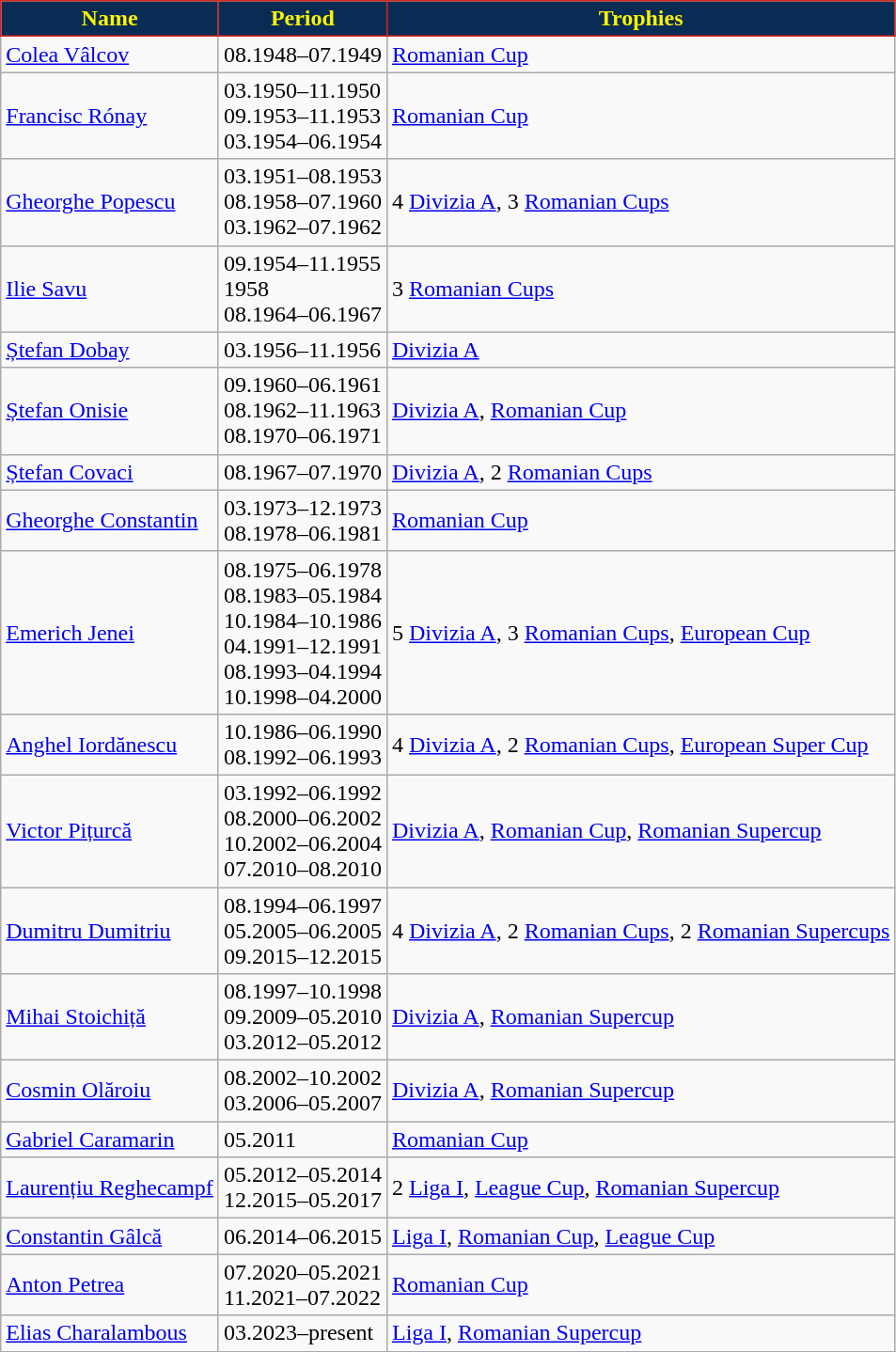<table class="wikitable">
<tr>
<th style="background:#092c54;color:#fff500;border:1px solid #db261d;">Name</th>
<th style="background:#092c54;color:#fff500;border:1px solid #db261d;">Period</th>
<th style="background:#092c54;color:#fff500;border:1px solid #db261d;">Trophies</th>
</tr>
<tr>
<td> <a href='#'>Colea Vâlcov</a></td>
<td>08.1948–07.1949</td>
<td><a href='#'>Romanian Cup</a></td>
</tr>
<tr>
<td> <a href='#'>Francisc Rónay</a></td>
<td>03.1950–11.1950<br> 09.1953–11.1953<br> 03.1954–06.1954</td>
<td><a href='#'>Romanian Cup</a></td>
</tr>
<tr>
<td> <a href='#'>Gheorghe Popescu</a></td>
<td>03.1951–08.1953<br> 08.1958–07.1960<br> 03.1962–07.1962</td>
<td>4 <a href='#'>Divizia A</a>, 3 <a href='#'>Romanian Cups</a></td>
</tr>
<tr>
<td> <a href='#'>Ilie Savu</a></td>
<td>09.1954–11.1955<br> 1958<br> 08.1964–06.1967</td>
<td>3 <a href='#'>Romanian Cups</a></td>
</tr>
<tr>
<td> <a href='#'>Ștefan Dobay</a></td>
<td>03.1956–11.1956</td>
<td><a href='#'>Divizia A</a></td>
</tr>
<tr>
<td> <a href='#'>Ștefan Onisie</a></td>
<td>09.1960–06.1961<br> 08.1962–11.1963<br> 08.1970–06.1971</td>
<td><a href='#'>Divizia A</a>, <a href='#'>Romanian Cup</a></td>
</tr>
<tr>
<td> <a href='#'>Ștefan Covaci</a></td>
<td>08.1967–07.1970</td>
<td><a href='#'>Divizia A</a>, 2 <a href='#'>Romanian Cups</a></td>
</tr>
<tr>
<td> <a href='#'>Gheorghe Constantin</a></td>
<td>03.1973–12.1973<br> 08.1978–06.1981</td>
<td><a href='#'>Romanian Cup</a></td>
</tr>
<tr>
<td> <a href='#'>Emerich Jenei</a></td>
<td>08.1975–06.1978<br> 08.1983–05.1984<br> 10.1984–10.1986<br> 04.1991–12.1991<br> 08.1993–04.1994<br> 10.1998–04.2000</td>
<td>5 <a href='#'>Divizia A</a>, 3 <a href='#'>Romanian Cups</a>, <a href='#'>European Cup</a></td>
</tr>
<tr>
<td> <a href='#'>Anghel Iordănescu</a></td>
<td>10.1986–06.1990<br> 08.1992–06.1993</td>
<td>4 <a href='#'>Divizia A</a>, 2 <a href='#'>Romanian Cups</a>, <a href='#'>European Super Cup</a></td>
</tr>
<tr>
<td> <a href='#'>Victor Pițurcă</a></td>
<td>03.1992–06.1992<br> 08.2000–06.2002<br> 10.2002–06.2004<br> 07.2010–08.2010</td>
<td><a href='#'>Divizia A</a>, <a href='#'>Romanian Cup</a>, <a href='#'>Romanian Supercup</a></td>
</tr>
<tr>
<td> <a href='#'>Dumitru Dumitriu</a></td>
<td>08.1994–06.1997<br> 05.2005–06.2005<br> 09.2015–12.2015</td>
<td>4 <a href='#'>Divizia A</a>, 2 <a href='#'>Romanian Cups</a>, 2 <a href='#'>Romanian Supercups</a></td>
</tr>
<tr>
<td> <a href='#'>Mihai Stoichiță</a></td>
<td>08.1997–10.1998<br> 09.2009–05.2010<br> 03.2012–05.2012</td>
<td><a href='#'>Divizia A</a>, <a href='#'>Romanian Supercup</a></td>
</tr>
<tr>
<td> <a href='#'>Cosmin Olăroiu</a></td>
<td>08.2002–10.2002<br> 03.2006–05.2007</td>
<td><a href='#'>Divizia A</a>, <a href='#'>Romanian Supercup</a></td>
</tr>
<tr>
<td> <a href='#'>Gabriel Caramarin</a></td>
<td>05.2011</td>
<td><a href='#'>Romanian Cup</a></td>
</tr>
<tr>
<td> <a href='#'>Laurențiu Reghecampf</a></td>
<td>05.2012–05.2014<br>12.2015–05.2017</td>
<td>2 <a href='#'>Liga I</a>, <a href='#'>League Cup</a>, <a href='#'>Romanian Supercup</a></td>
</tr>
<tr>
<td> <a href='#'>Constantin Gâlcă</a></td>
<td>06.2014–06.2015</td>
<td><a href='#'>Liga I</a>, <a href='#'>Romanian Cup</a>, <a href='#'>League Cup</a></td>
</tr>
<tr>
<td> <a href='#'>Anton Petrea</a></td>
<td>07.2020–05.2021<br>11.2021–07.2022</td>
<td><a href='#'>Romanian Cup</a></td>
</tr>
<tr>
<td> <a href='#'>Elias Charalambous</a></td>
<td>03.2023–present</td>
<td><a href='#'>Liga I</a>, <a href='#'>Romanian Supercup</a></td>
</tr>
<tr>
</tr>
</table>
